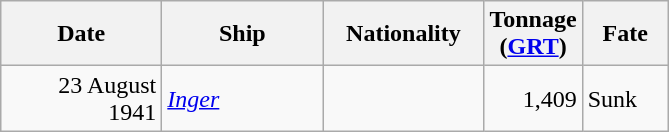<table class="wikitable sortable">
<tr>
<th width="100px">Date</th>
<th width="100px">Ship</th>
<th width="100px">Nationality</th>
<th width="25px">Tonnage <br>(<a href='#'>GRT</a>)</th>
<th width="50px">Fate</th>
</tr>
<tr>
<td align="right">23 August 1941</td>
<td align="left"><a href='#'><em>Inger</em></a></td>
<td align="left"></td>
<td align="right">1,409</td>
<td align="left">Sunk</td>
</tr>
</table>
